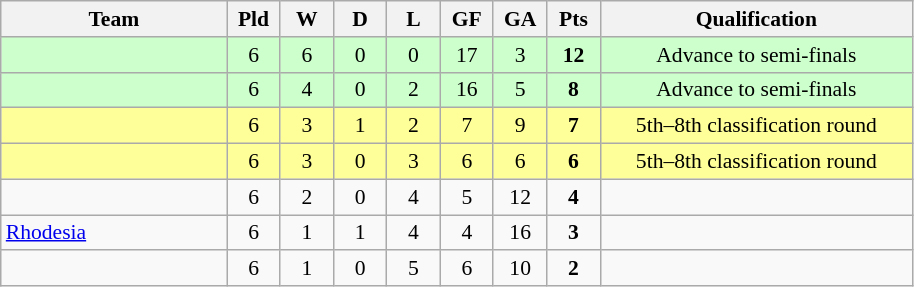<table class="wikitable" style="text-align:center; font-size:90%">
<tr>
<th style="width:10em">Team</th>
<th style="width:2em">Pld</th>
<th style="width:2em">W</th>
<th style="width:2em">D</th>
<th style="width:2em">L</th>
<th style="width:2em">GF</th>
<th style="width:2em">GA</th>
<th style="width:2em">Pts</th>
<th style="width:14em">Qualification</th>
</tr>
<tr style="background:#ccffcc;">
<td align=left></td>
<td>6</td>
<td>6</td>
<td>0</td>
<td>0</td>
<td>17</td>
<td>3</td>
<td><strong>12</strong></td>
<td>Advance to semi-finals</td>
</tr>
<tr style="background:#ccffcc;">
<td align=left></td>
<td>6</td>
<td>4</td>
<td>0</td>
<td>2</td>
<td>16</td>
<td>5</td>
<td><strong>8</strong></td>
<td>Advance to semi-finals</td>
</tr>
<tr style="background:#ffff99;">
<td align=left></td>
<td>6</td>
<td>3</td>
<td>1</td>
<td>2</td>
<td>7</td>
<td>9</td>
<td><strong>7</strong></td>
<td>5th–8th classification round</td>
</tr>
<tr style="background:#ffff99;">
<td align=left></td>
<td>6</td>
<td>3</td>
<td>0</td>
<td>3</td>
<td>6</td>
<td>6</td>
<td><strong>6</strong></td>
<td>5th–8th classification round</td>
</tr>
<tr>
<td align=left></td>
<td>6</td>
<td>2</td>
<td>0</td>
<td>4</td>
<td>5</td>
<td>12</td>
<td><strong>4</strong></td>
<td></td>
</tr>
<tr>
<td align=left> <a href='#'>Rhodesia</a></td>
<td>6</td>
<td>1</td>
<td>1</td>
<td>4</td>
<td>4</td>
<td>16</td>
<td><strong>3</strong></td>
<td></td>
</tr>
<tr>
<td align=left></td>
<td>6</td>
<td>1</td>
<td>0</td>
<td>5</td>
<td>6</td>
<td>10</td>
<td><strong>2</strong></td>
<td></td>
</tr>
</table>
